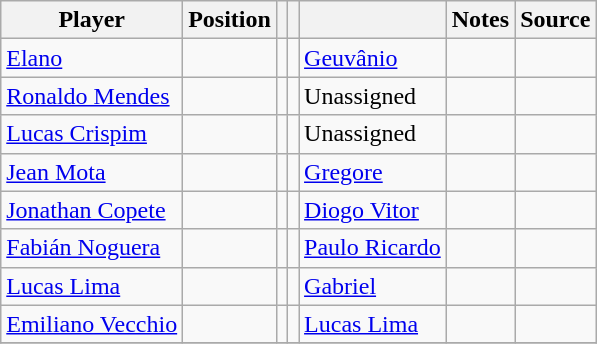<table class="wikitable">
<tr>
<th>Player</th>
<th>Position</th>
<th></th>
<th></th>
<th></th>
<th>Notes</th>
<th>Source</th>
</tr>
<tr>
<td> <a href='#'>Elano</a></td>
<td></td>
<td></td>
<td></td>
<td><a href='#'>Geuvânio</a></td>
<td></td>
<td></td>
</tr>
<tr>
<td> <a href='#'>Ronaldo Mendes</a></td>
<td></td>
<td></td>
<td></td>
<td>Unassigned</td>
<td></td>
<td></td>
</tr>
<tr>
<td> <a href='#'>Lucas Crispim</a></td>
<td></td>
<td></td>
<td></td>
<td>Unassigned</td>
<td></td>
<td></td>
</tr>
<tr>
<td> <a href='#'>Jean Mota</a></td>
<td></td>
<td></td>
<td></td>
<td><a href='#'>Gregore</a></td>
<td></td>
<td></td>
</tr>
<tr>
<td> <a href='#'>Jonathan Copete</a></td>
<td></td>
<td></td>
<td></td>
<td><a href='#'>Diogo Vitor</a></td>
<td></td>
<td></td>
</tr>
<tr>
<td> <a href='#'>Fabián Noguera</a></td>
<td></td>
<td></td>
<td></td>
<td><a href='#'>Paulo Ricardo</a></td>
<td></td>
<td></td>
</tr>
<tr>
<td> <a href='#'>Lucas Lima</a></td>
<td></td>
<td></td>
<td></td>
<td><a href='#'>Gabriel</a></td>
<td></td>
<td></td>
</tr>
<tr>
<td> <a href='#'>Emiliano Vecchio</a></td>
<td></td>
<td></td>
<td></td>
<td><a href='#'>Lucas Lima</a></td>
<td></td>
<td></td>
</tr>
<tr>
</tr>
</table>
